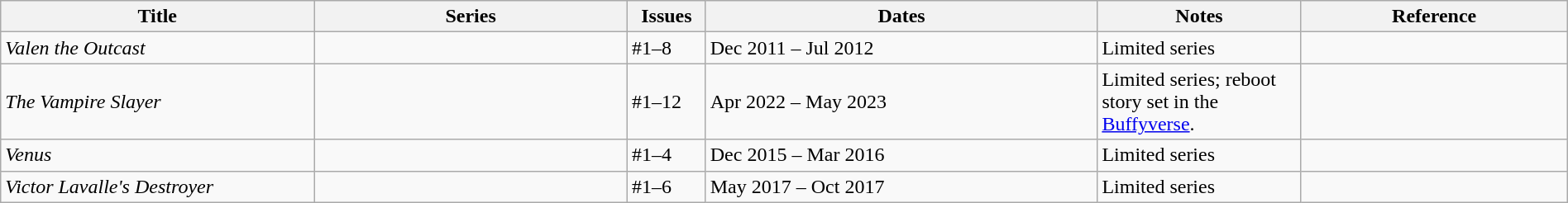<table class="wikitable sortable" style="width:100%;">
<tr>
<th width=20%>Title</th>
<th width=20%>Series</th>
<th width=5%>Issues</th>
<th width=25%>Dates</th>
<th width=13%>Notes</th>
<th>Reference</th>
</tr>
<tr>
<td><em>Valen the Outcast</em></td>
<td></td>
<td>#1–8</td>
<td>Dec 2011 – Jul 2012</td>
<td>Limited series</td>
<td></td>
</tr>
<tr>
<td><em>The Vampire Slayer</em></td>
<td></td>
<td>#1–12</td>
<td>Apr 2022 – May 2023</td>
<td>Limited series; reboot story set in the <a href='#'>Buffyverse</a>.</td>
<td></td>
</tr>
<tr>
<td><em>Venus</em></td>
<td></td>
<td>#1–4</td>
<td>Dec 2015 – Mar 2016</td>
<td>Limited series</td>
<td></td>
</tr>
<tr>
<td><em>Victor Lavalle's Destroyer</em></td>
<td></td>
<td>#1–6</td>
<td>May 2017 – Oct 2017</td>
<td>Limited series</td>
<td></td>
</tr>
</table>
